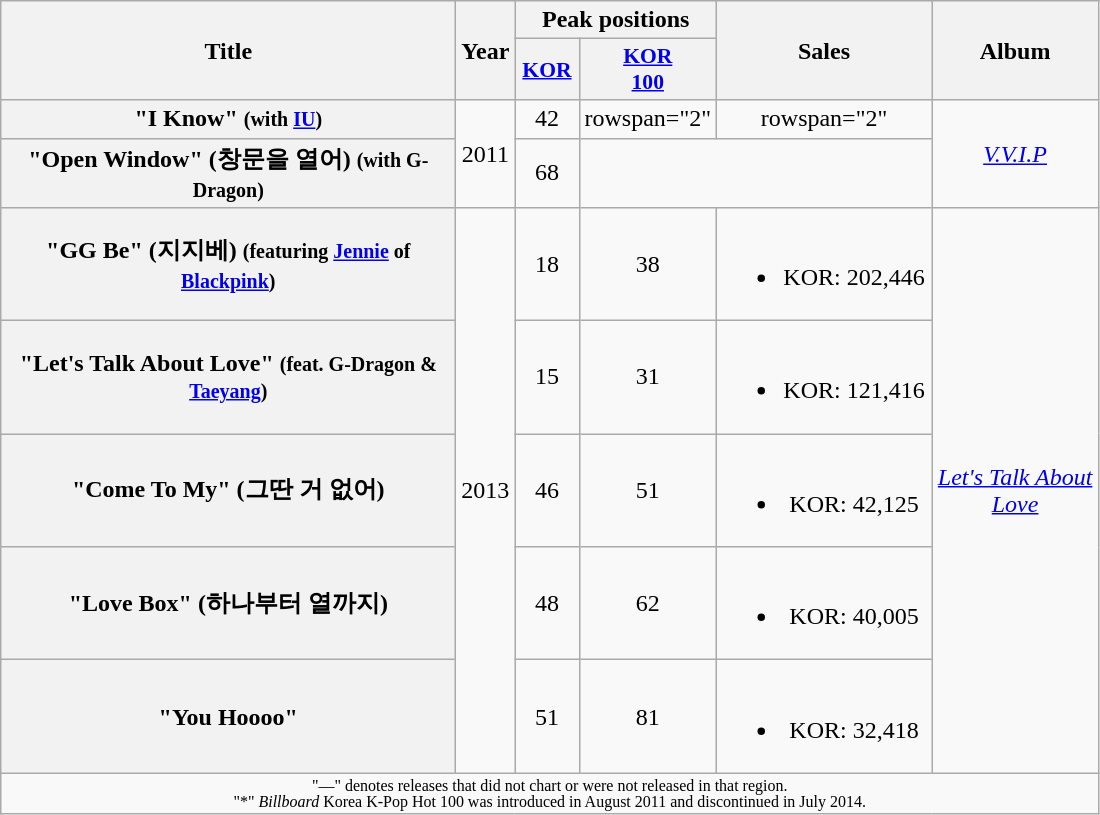<table class="wikitable plainrowheaders" style="text-align:center;">
<tr>
<th scope="col" rowspan="2" style="width:18.5em;">Title</th>
<th scope="col" rowspan="2" style="width:2em;">Year</th>
<th scope="col" colspan="2">Peak positions</th>
<th scope="col" rowspan="2" style="width:8.5em;">Sales</th>
<th scope="col" rowspan="2" style="width:6.5em;">Album</th>
</tr>
<tr>
<th style="width:2.5em;font-size:90%"><a href='#'>KOR</a><br></th>
<th style="width:2.5em;font-size:90%"><a href='#'>KOR<br>100</a><br></th>
</tr>
<tr>
<th scope="row">"I Know" <small>(with <a href='#'>IU</a>)</small></th>
<td rowspan="2">2011</td>
<td>42</td>
<td>rowspan="2" </td>
<td>rowspan="2" </td>
<td rowspan="2"><em><a href='#'>V.V.I.P</a></em></td>
</tr>
<tr>
<th scope="row">"Open Window" (창문을 열어) <small>(with G-Dragon)</small></th>
<td>68</td>
</tr>
<tr>
<th scope="row">"GG Be" (지지베) <small>(featuring <a href='#'>Jennie</a> of <a href='#'>Blackpink</a>)</small></th>
<td rowspan="5">2013</td>
<td>18</td>
<td>38</td>
<td><br><ul><li>KOR: 202,446</li></ul></td>
<td rowspan="5"><em><a href='#'>Let's Talk About<br>Love</a></em></td>
</tr>
<tr>
<th scope="row">"Let's Talk About Love" <small>(feat. G-Dragon & <a href='#'>Taeyang</a>)</small></th>
<td>15</td>
<td>31</td>
<td><br><ul><li>KOR: 121,416</li></ul></td>
</tr>
<tr>
<th scope="row">"Come To My" (그딴 거 없어)</th>
<td>46</td>
<td>51</td>
<td><br><ul><li>KOR: 42,125</li></ul></td>
</tr>
<tr>
<th scope="row">"Love Box" (하나부터 열까지)</th>
<td>48</td>
<td>62</td>
<td><br><ul><li>KOR: 40,005</li></ul></td>
</tr>
<tr>
<th scope="row">"You Hoooo"</th>
<td>51</td>
<td>81</td>
<td><br><ul><li>KOR: 32,418</li></ul></td>
</tr>
<tr>
<td colspan="7" style="font-size:8pt;">"—" denotes releases that did not chart or were not released in that region.<br> "*" <em>Billboard</em> Korea K-Pop Hot 100 was introduced in August 2011 and discontinued in July 2014.<br></td>
</tr>
</table>
